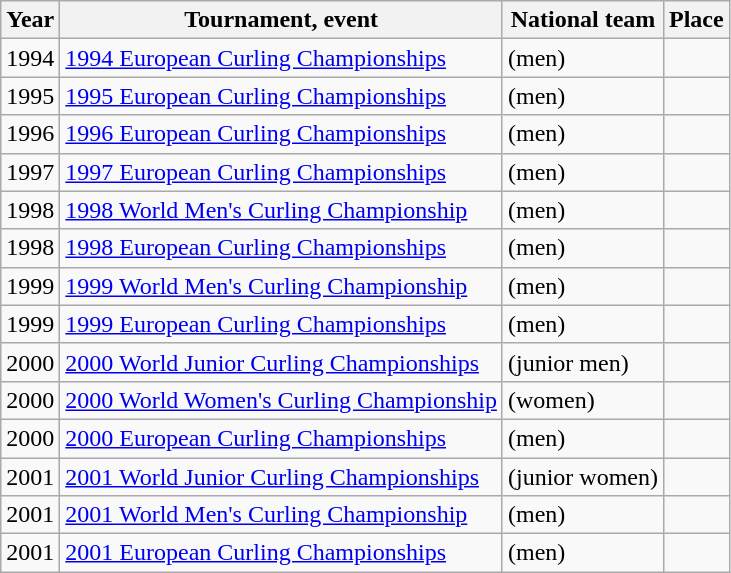<table class="wikitable">
<tr>
<th scope="col">Year</th>
<th scope="col">Tournament, event</th>
<th scope="col">National team</th>
<th scope="col">Place</th>
</tr>
<tr>
<td>1994</td>
<td><a href='#'>1994 European Curling Championships</a></td>
<td> (men)</td>
<td></td>
</tr>
<tr>
<td>1995</td>
<td><a href='#'>1995 European Curling Championships</a></td>
<td> (men)</td>
<td></td>
</tr>
<tr>
<td>1996</td>
<td><a href='#'>1996 European Curling Championships</a></td>
<td> (men)</td>
<td></td>
</tr>
<tr>
<td>1997</td>
<td><a href='#'>1997 European Curling Championships</a></td>
<td> (men)</td>
<td></td>
</tr>
<tr>
<td>1998</td>
<td><a href='#'>1998 World Men's Curling Championship</a></td>
<td> (men)</td>
<td></td>
</tr>
<tr>
<td>1998</td>
<td><a href='#'>1998 European Curling Championships</a></td>
<td> (men)</td>
<td></td>
</tr>
<tr>
<td>1999</td>
<td><a href='#'>1999 World Men's Curling Championship</a></td>
<td> (men)</td>
<td></td>
</tr>
<tr>
<td>1999</td>
<td><a href='#'>1999 European Curling Championships</a></td>
<td> (men)</td>
<td></td>
</tr>
<tr>
<td>2000</td>
<td><a href='#'>2000 World Junior Curling Championships</a></td>
<td> (junior men)</td>
<td></td>
</tr>
<tr>
<td>2000</td>
<td><a href='#'>2000 World Women's Curling Championship</a></td>
<td> (women)</td>
<td></td>
</tr>
<tr>
<td>2000</td>
<td><a href='#'>2000 European Curling Championships</a></td>
<td> (men)</td>
<td></td>
</tr>
<tr>
<td>2001</td>
<td><a href='#'>2001 World Junior Curling Championships</a></td>
<td> (junior women)</td>
<td></td>
</tr>
<tr>
<td>2001</td>
<td><a href='#'>2001 World Men's Curling Championship</a></td>
<td> (men)</td>
<td></td>
</tr>
<tr>
<td>2001</td>
<td><a href='#'>2001 European Curling Championships</a></td>
<td> (men)</td>
<td></td>
</tr>
</table>
